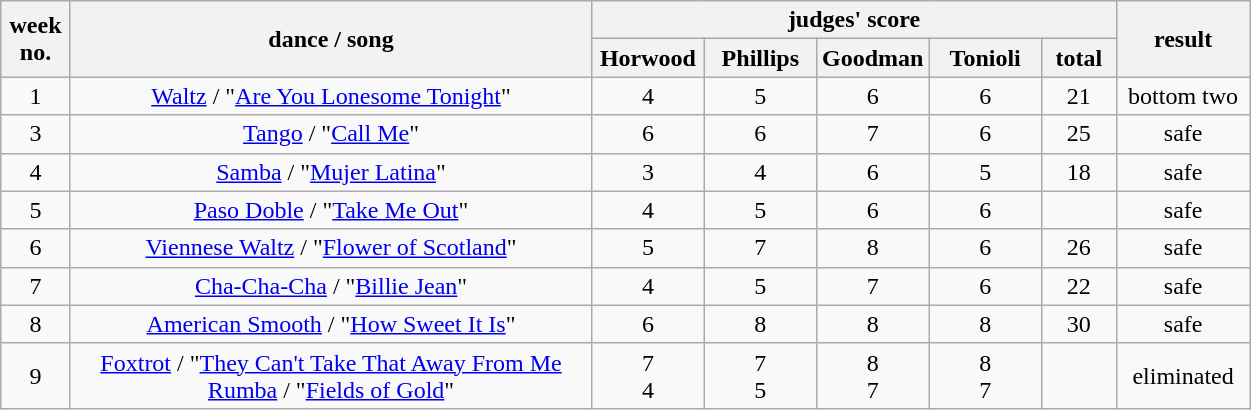<table class=wikitable style="float:left; text-align:center">
<tr>
<th rowspan=2>week<br>no.</th>
<th rowspan=2>dance / song</th>
<th colspan=5>judges' score</th>
<th rowspan=2>result</th>
</tr>
<tr>
<th style=width:9%>Horwood</th>
<th style=width:9%>Phillips</th>
<th style=width:9%>Goodman</th>
<th style=width:9%>Tonioli</th>
<th style=width:6%>total</th>
</tr>
<tr>
<td>1</td>
<td><a href='#'>Waltz</a> / "<a href='#'>Are You Lonesome Tonight</a>"</td>
<td>4</td>
<td>5</td>
<td>6</td>
<td>6</td>
<td>21</td>
<td>bottom two</td>
</tr>
<tr>
<td>3</td>
<td><a href='#'>Tango</a> / "<a href='#'>Call Me</a>"</td>
<td>6</td>
<td>6</td>
<td>7</td>
<td>6</td>
<td>25</td>
<td>safe</td>
</tr>
<tr>
<td>4</td>
<td><a href='#'>Samba</a> / "<a href='#'>Mujer Latina</a>"</td>
<td>3</td>
<td>4</td>
<td>6</td>
<td>5</td>
<td>18</td>
<td>safe</td>
</tr>
<tr>
<td>5</td>
<td><a href='#'>Paso Doble</a> / "<a href='#'>Take Me Out</a>"</td>
<td>4</td>
<td>5</td>
<td>6</td>
<td>6</td>
<td><em></em></td>
<td>safe</td>
</tr>
<tr>
<td>6</td>
<td><a href='#'>Viennese Waltz</a> / "<a href='#'>Flower of Scotland</a>"</td>
<td>5</td>
<td>7</td>
<td>8</td>
<td>6</td>
<td>26</td>
<td>safe</td>
</tr>
<tr>
<td>7</td>
<td><a href='#'>Cha-Cha-Cha</a> / "<a href='#'>Billie Jean</a>"</td>
<td>4</td>
<td>5</td>
<td>7</td>
<td>6</td>
<td>22</td>
<td>safe</td>
</tr>
<tr>
<td>8</td>
<td><a href='#'>American Smooth</a> / "<a href='#'>How Sweet It Is</a>"</td>
<td>6</td>
<td>8</td>
<td>8</td>
<td>8</td>
<td>30</td>
<td>safe</td>
</tr>
<tr>
<td>9</td>
<td><a href='#'>Foxtrot</a> / "<a href='#'>They Can't Take That Away From Me</a><br><a href='#'>Rumba</a> / "<a href='#'>Fields of Gold</a>"</td>
<td>7<br>4</td>
<td>7<br>5</td>
<td>8<br>7</td>
<td>8<br>7</td>
<td><em><br></em></td>
<td>eliminated</td>
</tr>
</table>
